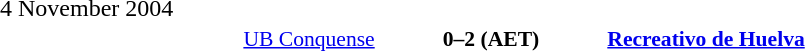<table width=100% cellspacing=1>
<tr>
<th width=20%></th>
<th width=12%></th>
<th width=20%></th>
<th></th>
</tr>
<tr>
<td>4 November 2004</td>
</tr>
<tr style=font-size:90%>
<td align=right><a href='#'>UB Conquense</a></td>
<td align=center><strong>0–2 (AET)</strong></td>
<td><strong><a href='#'>Recreativo de Huelva</a></strong></td>
</tr>
</table>
